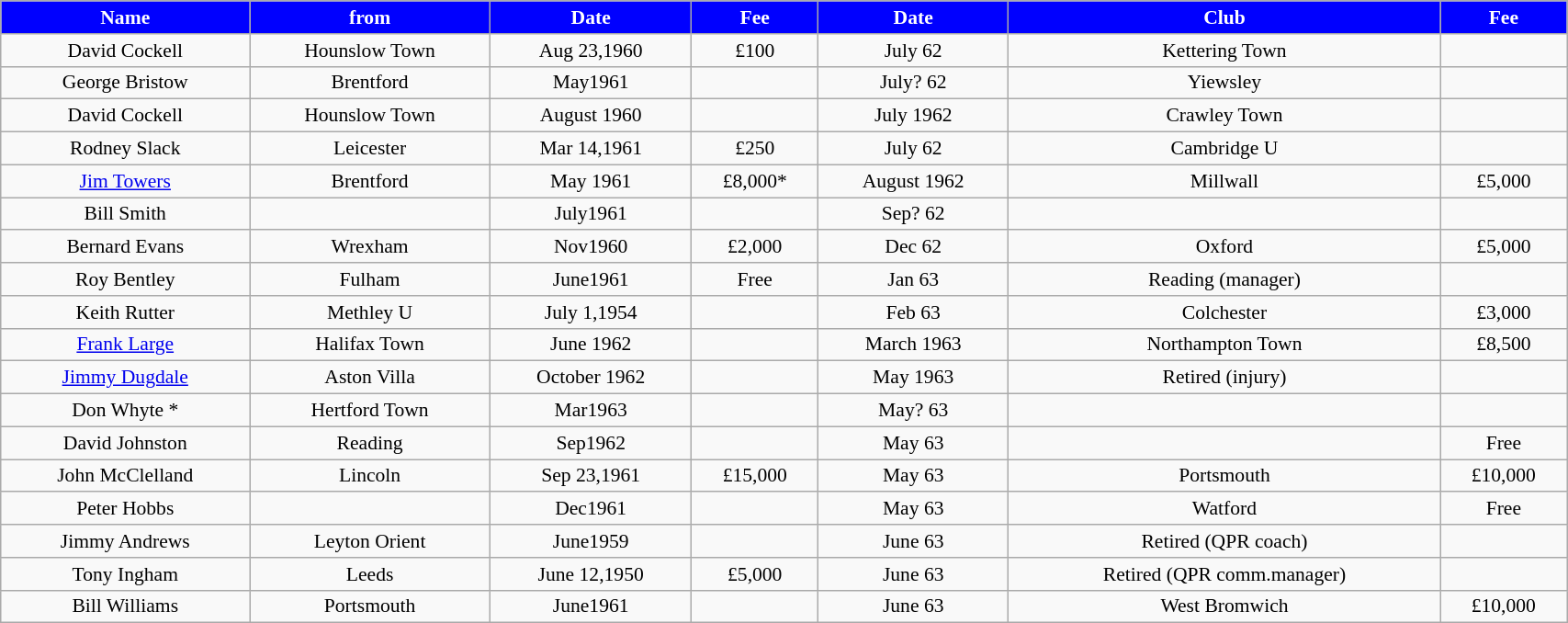<table class="wikitable" style="text-align:center; font-size:90%; width:90%;">
<tr>
<th style="background:#0000FF; color:#FFFFFF; text-align:center;"><strong>Name</strong></th>
<th style="background:#0000FF; color:#FFFFFF; text-align:center;">from</th>
<th style="background:#0000FF; color:#FFFFFF; text-align:center;">Date</th>
<th style="background:#0000FF; color:#FFFFFF; text-align:center;">Fee</th>
<th style="background:#0000FF; color:#FFFFFF; text-align:center;"><strong>Date</strong></th>
<th style="background:#0000FF; color:#FFFFFF; text-align:center;">Club</th>
<th style="background:#0000FF; color:#FFFFFF; text-align:center;"><strong>Fee</strong></th>
</tr>
<tr>
<td>David Cockell</td>
<td>Hounslow Town</td>
<td>Aug 23,1960</td>
<td>£100</td>
<td>July 62</td>
<td>Kettering Town</td>
<td></td>
</tr>
<tr>
<td>George Bristow</td>
<td>Brentford</td>
<td>May1961</td>
<td></td>
<td>July? 62</td>
<td>Yiewsley</td>
<td></td>
</tr>
<tr>
<td>David Cockell</td>
<td>Hounslow Town</td>
<td>August 1960</td>
<td></td>
<td>July 1962</td>
<td>Crawley Town</td>
<td></td>
</tr>
<tr>
<td>Rodney Slack</td>
<td>Leicester</td>
<td>Mar 14,1961</td>
<td>£250</td>
<td>July 62</td>
<td>Cambridge U</td>
<td></td>
</tr>
<tr>
<td><a href='#'>Jim Towers</a></td>
<td>Brentford</td>
<td>May 1961</td>
<td>£8,000*</td>
<td>August 1962</td>
<td>Millwall</td>
<td>£5,000</td>
</tr>
<tr>
<td>Bill Smith</td>
<td></td>
<td>July1961</td>
<td></td>
<td>Sep? 62</td>
<td></td>
<td></td>
</tr>
<tr>
<td>Bernard Evans</td>
<td>Wrexham</td>
<td>Nov1960</td>
<td>£2,000</td>
<td>Dec 62</td>
<td>Oxford</td>
<td>£5,000</td>
</tr>
<tr>
<td>Roy Bentley</td>
<td>Fulham</td>
<td>June1961</td>
<td>Free</td>
<td>Jan 63</td>
<td>Reading (manager)</td>
<td></td>
</tr>
<tr>
<td>Keith Rutter</td>
<td>Methley U</td>
<td>July 1,1954</td>
<td></td>
<td>Feb 63</td>
<td>Colchester</td>
<td>£3,000</td>
</tr>
<tr>
<td><a href='#'>Frank Large</a></td>
<td>Halifax Town</td>
<td>June 1962</td>
<td></td>
<td>March 1963</td>
<td>Northampton Town</td>
<td>£8,500</td>
</tr>
<tr>
<td><a href='#'>Jimmy Dugdale</a></td>
<td>Aston Villa</td>
<td>October 1962</td>
<td></td>
<td>May 1963</td>
<td>Retired (injury)</td>
<td></td>
</tr>
<tr>
<td>Don Whyte *</td>
<td>Hertford Town</td>
<td>Mar1963</td>
<td></td>
<td>May? 63</td>
<td></td>
<td></td>
</tr>
<tr>
<td>David Johnston</td>
<td>Reading</td>
<td>Sep1962</td>
<td></td>
<td>May 63</td>
<td></td>
<td>Free</td>
</tr>
<tr>
<td>John McClelland</td>
<td>Lincoln</td>
<td>Sep 23,1961</td>
<td>£15,000</td>
<td>May 63</td>
<td>Portsmouth</td>
<td>£10,000</td>
</tr>
<tr>
<td>Peter Hobbs</td>
<td></td>
<td>Dec1961</td>
<td></td>
<td>May 63</td>
<td>Watford</td>
<td>Free</td>
</tr>
<tr>
<td>Jimmy Andrews</td>
<td>Leyton Orient</td>
<td>June1959</td>
<td></td>
<td>June 63</td>
<td>Retired (QPR coach)</td>
<td></td>
</tr>
<tr>
<td>Tony Ingham</td>
<td>Leeds</td>
<td>June 12,1950</td>
<td>£5,000</td>
<td>June 63</td>
<td>Retired (QPR comm.manager)</td>
<td></td>
</tr>
<tr>
<td>Bill Williams</td>
<td>Portsmouth</td>
<td>June1961</td>
<td></td>
<td>June 63</td>
<td>West Bromwich</td>
<td>£10,000</td>
</tr>
</table>
